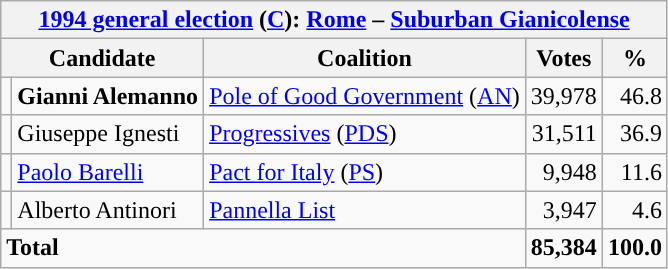<table class=wikitable style=text-align:right>
<tr>
<th colspan=5><a href='#'>1994 general election</a> (<a href='#'>C</a>): <a href='#'>Rome</a> – <a href='#'>Suburban Gianicolense</a></th>
</tr>
<tr>
<th colspan=2>Candidate</th>
<th>Coalition</th>
<th>Votes</th>
<th>%</th>
</tr>
<tr>
<td></td>
<td align=left><strong>Gianni Alemanno</strong></td>
<td align=left><a href='#'>Pole of Good Government</a> (<a href='#'>AN</a>)</td>
<td>39,978</td>
<td>46.8</td>
</tr>
<tr>
<td></td>
<td align=left>Giuseppe Ignesti</td>
<td align=left><a href='#'>Progressives</a> (<a href='#'>PDS</a>)</td>
<td>31,511</td>
<td>36.9</td>
</tr>
<tr>
<td></td>
<td align=left><a href='#'>Paolo Barelli</a></td>
<td align=left><a href='#'>Pact for Italy</a> (<a href='#'>PS</a>)</td>
<td>9,948</td>
<td>11.6</td>
</tr>
<tr>
<td></td>
<td align=left>Alberto Antinori</td>
<td align=left><a href='#'>Pannella List</a></td>
<td>3,947</td>
<td>4.6</td>
</tr>
<tr>
<td align=left colspan=3><strong>Total</strong></td>
<td><strong>85,384</strong></td>
<td><strong>100.0</strong></td>
</tr>
</table>
